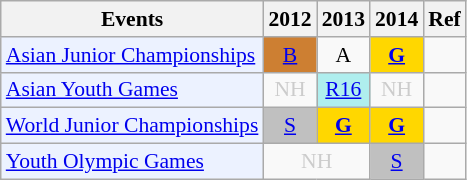<table class="wikitable" style="font-size: 90%; text-align:center">
<tr>
<th>Events</th>
<th>2012</th>
<th>2013</th>
<th>2014</th>
<th>Ref</th>
</tr>
<tr>
<td bgcolor="#ECF2FF"; align="left"><a href='#'>Asian Junior Championships</a></td>
<td bgcolor=CD7F32><a href='#'>B</a></td>
<td>A</td>
<td bgcolor=gold><a href='#'><strong>G</strong></a></td>
<td></td>
</tr>
<tr>
<td bgcolor="#ECF2FF"; align="left"><a href='#'>Asian Youth Games</a></td>
<td style=color:#ccc>NH</td>
<td bgcolor=AFEEEE><a href='#'>R16</a></td>
<td style=color:#ccc>NH</td>
</tr>
<tr>
<td bgcolor="#ECF2FF"; align="left"><a href='#'>World Junior Championships</a></td>
<td bgcolor=silver><a href='#'>S</a></td>
<td bgcolor=gold><a href='#'><strong>G</strong></a></td>
<td bgcolor=gold><a href='#'><strong>G</strong></a></td>
<td></td>
</tr>
<tr>
<td bgcolor="#ECF2FF"; align="left"><a href='#'>Youth Olympic Games</a></td>
<td colspan="2" style=color:#ccc>NH</td>
<td bgcolor=silver><a href='#'>S</a></td>
<td></td>
</tr>
</table>
